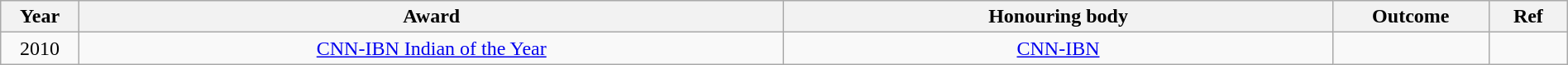<table class="wikitable" style="width:100%;">
<tr>
<th width=5%>Year</th>
<th style="width:45%;">Award</th>
<th style="width:35%;">Honouring body</th>
<th style="width:10%;">Outcome</th>
<th style="width:5%;">Ref</th>
</tr>
<tr>
<td style="text-align:center;">2010</td>
<td style="text-align:center;"><a href='#'>CNN-IBN Indian of the Year</a></td>
<td style="text-align:center;"><a href='#'>CNN-IBN</a></td>
<td></td>
<td></td>
</tr>
</table>
